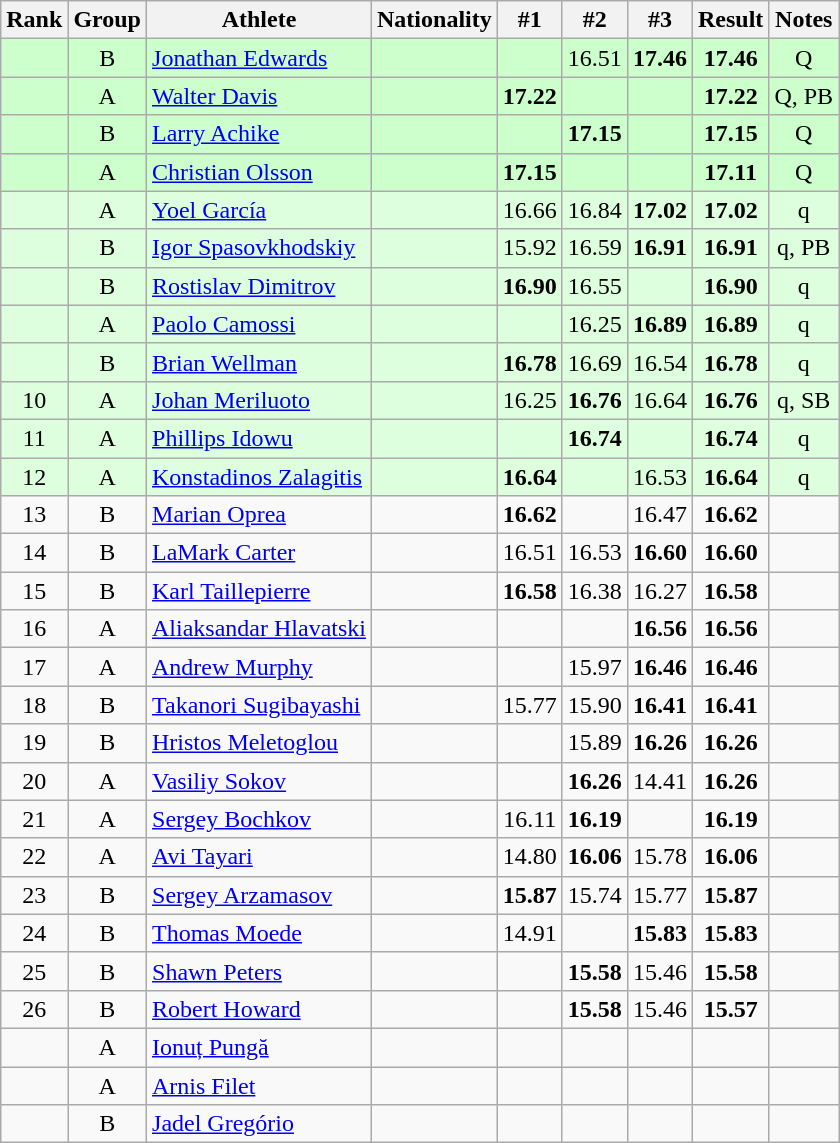<table class="wikitable sortable" style="text-align:center">
<tr>
<th>Rank</th>
<th>Group</th>
<th>Athlete</th>
<th>Nationality</th>
<th>#1</th>
<th>#2</th>
<th>#3</th>
<th>Result</th>
<th>Notes</th>
</tr>
<tr bgcolor=ccffcc>
<td></td>
<td>B</td>
<td align=left><a href='#'>Jonathan Edwards</a></td>
<td align=left></td>
<td></td>
<td>16.51</td>
<td><strong>17.46</strong></td>
<td><strong>17.46</strong></td>
<td>Q</td>
</tr>
<tr bgcolor=ccffcc>
<td></td>
<td>A</td>
<td align=left><a href='#'>Walter Davis</a></td>
<td align=left></td>
<td><strong>17.22</strong></td>
<td></td>
<td></td>
<td><strong>17.22</strong></td>
<td>Q, PB</td>
</tr>
<tr bgcolor=ccffcc>
<td></td>
<td>B</td>
<td align=left><a href='#'>Larry Achike</a></td>
<td align=left></td>
<td></td>
<td><strong>17.15</strong></td>
<td></td>
<td><strong>17.15</strong></td>
<td>Q</td>
</tr>
<tr bgcolor=ccffcc>
<td></td>
<td>A</td>
<td align=left><a href='#'>Christian Olsson</a></td>
<td align=left></td>
<td><strong>17.15</strong></td>
<td></td>
<td></td>
<td><strong>17.11</strong></td>
<td>Q</td>
</tr>
<tr bgcolor=ddffdd>
<td></td>
<td>A</td>
<td align=left><a href='#'>Yoel García</a></td>
<td align=left></td>
<td>16.66</td>
<td>16.84</td>
<td><strong>17.02</strong></td>
<td><strong>17.02</strong></td>
<td>q</td>
</tr>
<tr bgcolor=ddffdd>
<td></td>
<td>B</td>
<td align=left><a href='#'>Igor Spasovkhodskiy</a></td>
<td align=left></td>
<td>15.92</td>
<td>16.59</td>
<td><strong>16.91</strong></td>
<td><strong>16.91</strong></td>
<td>q, PB</td>
</tr>
<tr bgcolor=ddffdd>
<td></td>
<td>B</td>
<td align=left><a href='#'>Rostislav Dimitrov</a></td>
<td align=left></td>
<td><strong>16.90</strong></td>
<td>16.55</td>
<td></td>
<td><strong>16.90</strong></td>
<td>q</td>
</tr>
<tr bgcolor=ddffdd>
<td></td>
<td>A</td>
<td align=left><a href='#'>Paolo Camossi</a></td>
<td align=left></td>
<td></td>
<td>16.25</td>
<td><strong>16.89</strong></td>
<td><strong>16.89</strong></td>
<td>q</td>
</tr>
<tr bgcolor=ddffdd>
<td></td>
<td>B</td>
<td align=left><a href='#'>Brian Wellman</a></td>
<td align=left></td>
<td><strong>16.78</strong></td>
<td>16.69</td>
<td>16.54</td>
<td><strong>16.78</strong></td>
<td>q</td>
</tr>
<tr bgcolor=ddffdd>
<td>10</td>
<td>A</td>
<td align=left><a href='#'>Johan Meriluoto</a></td>
<td align=left></td>
<td>16.25</td>
<td><strong>16.76</strong></td>
<td>16.64</td>
<td><strong>16.76</strong></td>
<td>q, SB</td>
</tr>
<tr bgcolor=ddffdd>
<td>11</td>
<td>A</td>
<td align=left><a href='#'>Phillips Idowu</a></td>
<td align=left></td>
<td></td>
<td><strong>16.74</strong></td>
<td></td>
<td><strong>16.74</strong></td>
<td>q</td>
</tr>
<tr bgcolor=ddffdd>
<td>12</td>
<td>A</td>
<td align=left><a href='#'>Konstadinos Zalagitis</a></td>
<td align=left></td>
<td><strong>16.64</strong></td>
<td></td>
<td>16.53</td>
<td><strong>16.64</strong></td>
<td>q</td>
</tr>
<tr>
<td>13</td>
<td>B</td>
<td align=left><a href='#'>Marian Oprea</a></td>
<td align=left></td>
<td><strong>16.62</strong></td>
<td></td>
<td>16.47</td>
<td><strong>16.62</strong></td>
<td></td>
</tr>
<tr>
<td>14</td>
<td>B</td>
<td align=left><a href='#'>LaMark Carter</a></td>
<td align=left></td>
<td>16.51</td>
<td>16.53</td>
<td><strong>16.60</strong></td>
<td><strong>16.60</strong></td>
<td></td>
</tr>
<tr>
<td>15</td>
<td>B</td>
<td align=left><a href='#'>Karl Taillepierre</a></td>
<td align=left></td>
<td><strong>16.58</strong></td>
<td>16.38</td>
<td>16.27</td>
<td><strong>16.58</strong></td>
<td></td>
</tr>
<tr>
<td>16</td>
<td>A</td>
<td align=left><a href='#'>Aliaksandar Hlavatski</a></td>
<td align=left></td>
<td></td>
<td></td>
<td><strong>16.56</strong></td>
<td><strong>16.56</strong></td>
<td></td>
</tr>
<tr>
<td>17</td>
<td>A</td>
<td align=left><a href='#'>Andrew Murphy</a></td>
<td align=left></td>
<td></td>
<td>15.97</td>
<td><strong>16.46</strong></td>
<td><strong>16.46</strong></td>
<td></td>
</tr>
<tr>
<td>18</td>
<td>B</td>
<td align=left><a href='#'>Takanori Sugibayashi</a></td>
<td align=left></td>
<td>15.77</td>
<td>15.90</td>
<td><strong>16.41</strong></td>
<td><strong>16.41</strong></td>
<td></td>
</tr>
<tr>
<td>19</td>
<td>B</td>
<td align=left><a href='#'>Hristos Meletoglou</a></td>
<td align=left></td>
<td></td>
<td>15.89</td>
<td><strong>16.26</strong></td>
<td><strong>16.26</strong></td>
<td></td>
</tr>
<tr>
<td>20</td>
<td>A</td>
<td align=left><a href='#'>Vasiliy Sokov</a></td>
<td align=left></td>
<td></td>
<td><strong>16.26</strong></td>
<td>14.41</td>
<td><strong>16.26</strong></td>
<td></td>
</tr>
<tr>
<td>21</td>
<td>A</td>
<td align=left><a href='#'>Sergey Bochkov</a></td>
<td align=left></td>
<td>16.11</td>
<td><strong>16.19</strong></td>
<td></td>
<td><strong>16.19</strong></td>
<td></td>
</tr>
<tr>
<td>22</td>
<td>A</td>
<td align=left><a href='#'>Avi Tayari</a></td>
<td align=left></td>
<td>14.80</td>
<td><strong>16.06</strong></td>
<td>15.78</td>
<td><strong>16.06</strong></td>
<td></td>
</tr>
<tr>
<td>23</td>
<td>B</td>
<td align=left><a href='#'>Sergey Arzamasov</a></td>
<td align=left></td>
<td><strong>15.87</strong></td>
<td>15.74</td>
<td>15.77</td>
<td><strong>15.87</strong></td>
<td></td>
</tr>
<tr>
<td>24</td>
<td>B</td>
<td align=left><a href='#'>Thomas Moede</a></td>
<td align=left></td>
<td>14.91</td>
<td></td>
<td><strong>15.83</strong></td>
<td><strong>15.83</strong></td>
<td></td>
</tr>
<tr>
<td>25</td>
<td>B</td>
<td align=left><a href='#'>Shawn Peters</a></td>
<td align=left></td>
<td></td>
<td><strong>15.58</strong></td>
<td>15.46</td>
<td><strong>15.58</strong></td>
<td></td>
</tr>
<tr>
<td>26</td>
<td>B</td>
<td align=left><a href='#'>Robert Howard</a></td>
<td align=left></td>
<td></td>
<td><strong>15.58</strong></td>
<td>15.46</td>
<td><strong>15.57</strong></td>
<td></td>
</tr>
<tr>
<td></td>
<td>A</td>
<td align=left><a href='#'>Ionuț Pungă</a></td>
<td align=left></td>
<td></td>
<td></td>
<td></td>
<td></td>
<td></td>
</tr>
<tr>
<td></td>
<td>A</td>
<td align=left><a href='#'>Arnis Filet</a></td>
<td align=left></td>
<td></td>
<td></td>
<td></td>
<td></td>
<td></td>
</tr>
<tr>
<td></td>
<td>B</td>
<td align=left><a href='#'>Jadel Gregório</a></td>
<td align=left></td>
<td></td>
<td></td>
<td></td>
<td></td>
<td></td>
</tr>
</table>
